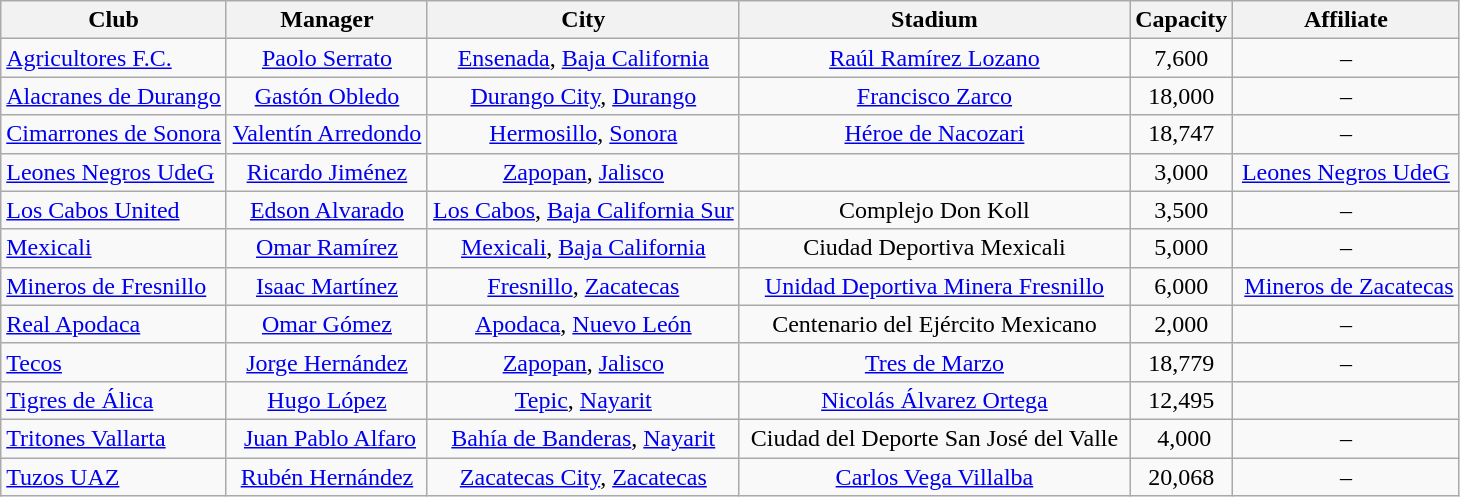<table class="wikitable sortable" style="text-align: center;">
<tr>
<th>Club</th>
<th>Manager</th>
<th>City</th>
<th>Stadium</th>
<th>Capacity</th>
<th>Affiliate</th>
</tr>
<tr>
<td align="left"><a href='#'>Agricultores F.C.</a></td>
<td> <a href='#'>Paolo Serrato</a></td>
<td><a href='#'>Ensenada</a>, <a href='#'>Baja California</a></td>
<td><a href='#'>Raúl Ramírez Lozano</a></td>
<td>7,600</td>
<td>–</td>
</tr>
<tr>
<td align="left"><a href='#'>Alacranes de Durango</a></td>
<td> <a href='#'>Gastón Obledo</a></td>
<td><a href='#'>Durango City</a>, <a href='#'>Durango</a></td>
<td><a href='#'>Francisco Zarco</a></td>
<td>18,000</td>
<td>–</td>
</tr>
<tr>
<td align="left"><a href='#'>Cimarrones de Sonora</a></td>
<td> <a href='#'>Valentín Arredondo</a></td>
<td><a href='#'>Hermosillo</a>, <a href='#'>Sonora</a></td>
<td><a href='#'>Héroe de Nacozari</a></td>
<td>18,747</td>
<td>–</td>
</tr>
<tr>
<td align="left"><a href='#'>Leones Negros UdeG</a></td>
<td> <a href='#'>Ricardo Jiménez</a></td>
<td><a href='#'>Zapopan</a>, <a href='#'>Jalisco</a></td>
<td></td>
<td>3,000</td>
<td><a href='#'>Leones Negros UdeG</a></td>
</tr>
<tr>
<td align="left"><a href='#'>Los Cabos United</a></td>
<td> <a href='#'>Edson Alvarado</a></td>
<td><a href='#'>Los Cabos</a>, <a href='#'>Baja California Sur</a></td>
<td>Complejo Don Koll</td>
<td>3,500</td>
<td>–</td>
</tr>
<tr>
<td align="left"><a href='#'>Mexicali</a></td>
<td> <a href='#'>Omar Ramírez</a></td>
<td><a href='#'>Mexicali</a>, <a href='#'>Baja California</a></td>
<td>Ciudad Deportiva Mexicali</td>
<td>5,000</td>
<td>–</td>
</tr>
<tr>
<td align="left"><a href='#'>Mineros de Fresnillo</a></td>
<td> <a href='#'>Isaac Martínez</a></td>
<td><a href='#'>Fresnillo</a>, <a href='#'>Zacatecas</a></td>
<td><a href='#'>Unidad Deportiva Minera Fresnillo</a></td>
<td>6,000</td>
<td> <a href='#'>Mineros de Zacatecas</a></td>
</tr>
<tr>
<td align="left"><a href='#'>Real Apodaca</a></td>
<td> <a href='#'>Omar Gómez</a></td>
<td><a href='#'>Apodaca</a>, <a href='#'>Nuevo León</a></td>
<td>Centenario del Ejército Mexicano</td>
<td>2,000</td>
<td>–</td>
</tr>
<tr>
<td align="left"><a href='#'>Tecos</a></td>
<td> <a href='#'>Jorge Hernández</a></td>
<td><a href='#'>Zapopan</a>, <a href='#'>Jalisco</a></td>
<td><a href='#'>Tres de Marzo</a></td>
<td>18,779</td>
<td>–</td>
</tr>
<tr>
<td align="left"><a href='#'>Tigres de Álica</a></td>
<td> <a href='#'>Hugo López</a></td>
<td><a href='#'>Tepic</a>, <a href='#'>Nayarit</a></td>
<td><a href='#'>Nicolás Álvarez Ortega</a></td>
<td>12,495</td>
</tr>
<tr>
<td align="left"><a href='#'>Tritones Vallarta</a> </td>
<td>  <a href='#'>Juan Pablo Alfaro</a> </td>
<td> <a href='#'>Bahía de Banderas</a>, <a href='#'>Nayarit</a> </td>
<td> Ciudad del Deporte San José del Valle </td>
<td> 4,000</td>
<td>–</td>
</tr>
<tr>
<td align="left"><a href='#'>Tuzos UAZ</a></td>
<td> <a href='#'>Rubén Hernández</a></td>
<td><a href='#'>Zacatecas City</a>, <a href='#'>Zacatecas</a></td>
<td><a href='#'>Carlos Vega Villalba</a></td>
<td>20,068</td>
<td>–</td>
</tr>
</table>
